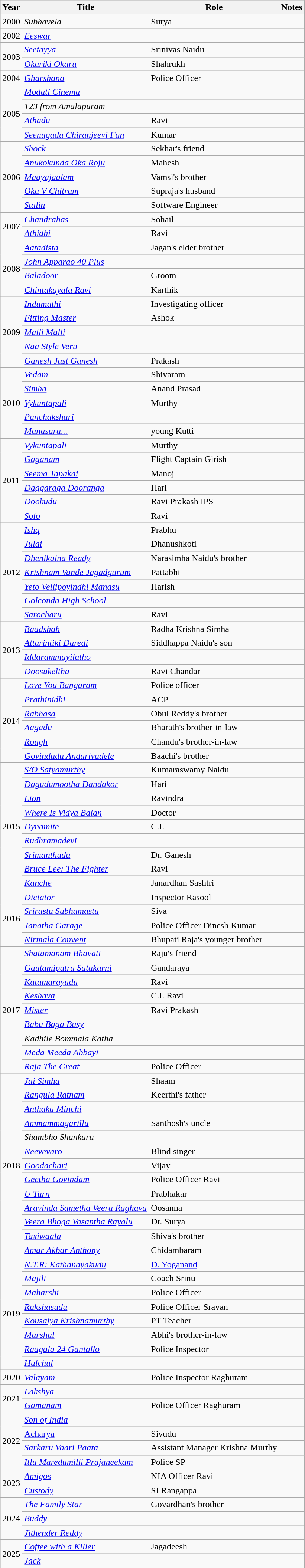<table class="wikitable sortable">
<tr>
<th>Year</th>
<th>Title</th>
<th>Role</th>
<th>Notes</th>
</tr>
<tr>
<td>2000</td>
<td><em>Subhavela</em></td>
<td>Surya</td>
<td></td>
</tr>
<tr>
<td>2002</td>
<td><em><a href='#'>Eeswar</a></em></td>
<td></td>
<td></td>
</tr>
<tr>
<td rowspan="2">2003</td>
<td><em><a href='#'>Seetayya</a></em></td>
<td>Srinivas Naidu</td>
<td></td>
</tr>
<tr>
<td><em><a href='#'>Okariki Okaru</a></em></td>
<td>Shahrukh</td>
<td></td>
</tr>
<tr>
<td rowspan="1">2004</td>
<td><em><a href='#'>Gharshana</a></em></td>
<td>Police Officer</td>
<td></td>
</tr>
<tr>
<td rowspan="4">2005</td>
<td><em><a href='#'>Modati Cinema</a></em></td>
<td></td>
<td></td>
</tr>
<tr>
<td><em>123 from Amalapuram</em></td>
<td></td>
<td></td>
</tr>
<tr>
<td><em><a href='#'>Athadu</a></em></td>
<td>Ravi</td>
<td></td>
</tr>
<tr>
<td><em><a href='#'>Seenugadu Chiranjeevi Fan</a></em></td>
<td>Kumar</td>
<td></td>
</tr>
<tr>
<td rowspan="5">2006</td>
<td><em><a href='#'>Shock</a></em></td>
<td>Sekhar's friend</td>
<td></td>
</tr>
<tr>
<td><em><a href='#'>Anukokunda Oka Roju</a></em></td>
<td>Mahesh</td>
<td></td>
</tr>
<tr>
<td><em><a href='#'>Maayajaalam</a></em></td>
<td>Vamsi's brother</td>
<td></td>
</tr>
<tr>
<td><em><a href='#'>Oka V Chitram</a></em></td>
<td>Supraja's husband</td>
<td></td>
</tr>
<tr>
<td><em><a href='#'>Stalin</a></em></td>
<td>Software Engineer</td>
<td></td>
</tr>
<tr>
<td rowspan="2">2007</td>
<td><em><a href='#'>Chandrahas</a></em></td>
<td>Sohail</td>
<td></td>
</tr>
<tr>
<td><em><a href='#'>Athidhi</a></em></td>
<td>Ravi</td>
<td></td>
</tr>
<tr>
<td rowspan="4">2008</td>
<td><em><a href='#'>Aatadista</a></em></td>
<td>Jagan's elder brother</td>
<td></td>
</tr>
<tr>
<td><em><a href='#'>John Apparao 40 Plus</a></em></td>
<td></td>
<td></td>
</tr>
<tr>
<td><em><a href='#'>Baladoor</a></em></td>
<td>Groom</td>
<td></td>
</tr>
<tr>
<td><em><a href='#'>Chintakayala Ravi</a></em></td>
<td>Karthik</td>
<td></td>
</tr>
<tr>
<td rowspan="5">2009</td>
<td><em><a href='#'>Indumathi</a></em></td>
<td>Investigating officer</td>
<td></td>
</tr>
<tr>
<td><em><a href='#'>Fitting Master</a></em></td>
<td>Ashok</td>
<td></td>
</tr>
<tr>
<td><em><a href='#'>Malli Malli</a></em></td>
<td></td>
<td></td>
</tr>
<tr>
<td><em><a href='#'>Naa Style Veru</a></em></td>
<td></td>
<td></td>
</tr>
<tr>
<td><em><a href='#'>Ganesh Just Ganesh</a></em></td>
<td>Prakash</td>
<td></td>
</tr>
<tr>
<td rowspan="5">2010</td>
<td><em><a href='#'>Vedam</a></em></td>
<td>Shivaram</td>
<td></td>
</tr>
<tr>
<td><em><a href='#'>Simha</a></em></td>
<td>Anand Prasad</td>
<td></td>
</tr>
<tr>
<td><em><a href='#'>Vykuntapali</a></em></td>
<td>Murthy</td>
<td></td>
</tr>
<tr>
<td><em><a href='#'>Panchakshari</a></em></td>
<td></td>
<td></td>
</tr>
<tr>
<td><em><a href='#'>Manasara...</a></em></td>
<td>young Kutti</td>
<td></td>
</tr>
<tr>
<td rowspan="6">2011</td>
<td><em><a href='#'>Vykuntapali</a></em></td>
<td>Murthy</td>
<td></td>
</tr>
<tr>
<td><em><a href='#'>Gaganam</a></em></td>
<td>Flight Captain Girish</td>
<td></td>
</tr>
<tr>
<td><em><a href='#'>Seema Tapakai</a></em></td>
<td>Manoj</td>
<td></td>
</tr>
<tr>
<td><em><a href='#'>Daggaraga Dooranga</a></em></td>
<td>Hari</td>
<td></td>
</tr>
<tr>
<td><em><a href='#'>Dookudu</a></em></td>
<td>Ravi Prakash IPS</td>
<td></td>
</tr>
<tr>
<td><em><a href='#'>Solo</a></em></td>
<td>Ravi</td>
<td></td>
</tr>
<tr>
<td rowspan="7">2012</td>
<td><em><a href='#'>Ishq</a></em></td>
<td>Prabhu</td>
<td></td>
</tr>
<tr>
<td><em><a href='#'>Julai</a></em></td>
<td>Dhanushkoti</td>
<td></td>
</tr>
<tr>
<td><em><a href='#'>Dhenikaina Ready</a></em></td>
<td>Narasimha Naidu's brother</td>
<td></td>
</tr>
<tr>
<td><em><a href='#'>Krishnam Vande Jagadgurum</a></em></td>
<td>Pattabhi</td>
<td></td>
</tr>
<tr>
<td><em><a href='#'>Yeto Vellipoyindhi Manasu</a></em></td>
<td>Harish</td>
<td></td>
</tr>
<tr>
<td><em><a href='#'>Golconda High School</a></em></td>
<td></td>
<td></td>
</tr>
<tr>
<td><em><a href='#'>Sarocharu</a></em></td>
<td>Ravi</td>
<td></td>
</tr>
<tr>
<td rowspan="4">2013</td>
<td><em><a href='#'>Baadshah</a></em></td>
<td>Radha Krishna Simha</td>
<td></td>
</tr>
<tr>
<td><em><a href='#'>Attarintiki Daredi</a></em></td>
<td>Siddhappa Naidu's son</td>
<td></td>
</tr>
<tr>
<td><em><a href='#'>Iddarammayilatho</a></em></td>
<td></td>
<td></td>
</tr>
<tr>
<td><em><a href='#'>Doosukeltha</a></em></td>
<td>Ravi Chandar</td>
<td></td>
</tr>
<tr>
<td rowspan="6">2014</td>
<td><em><a href='#'>Love You Bangaram</a></em></td>
<td>Police officer</td>
<td></td>
</tr>
<tr>
<td><em><a href='#'>Prathinidhi</a></em></td>
<td>ACP</td>
<td></td>
</tr>
<tr>
<td><em><a href='#'>Rabhasa</a></em></td>
<td>Obul Reddy's brother</td>
<td></td>
</tr>
<tr>
<td><em><a href='#'>Aagadu</a></em></td>
<td>Bharath's brother-in-law</td>
<td></td>
</tr>
<tr>
<td><em><a href='#'>Rough</a></em></td>
<td>Chandu's brother-in-law</td>
<td></td>
</tr>
<tr>
<td><em><a href='#'>Govindudu Andarivadele</a></em></td>
<td>Baachi's brother</td>
<td></td>
</tr>
<tr>
<td rowspan="9">2015</td>
<td><em><a href='#'>S/O Satyamurthy</a></em></td>
<td>Kumaraswamy Naidu</td>
<td></td>
</tr>
<tr>
<td><em><a href='#'>Dagudumootha Dandakor</a></em></td>
<td>Hari</td>
<td></td>
</tr>
<tr>
<td><em><a href='#'>Lion</a></em></td>
<td>Ravindra</td>
<td></td>
</tr>
<tr>
<td><em><a href='#'>Where Is Vidya Balan</a></em></td>
<td>Doctor</td>
<td></td>
</tr>
<tr>
<td><em><a href='#'>Dynamite</a></em></td>
<td>C.I.</td>
<td></td>
</tr>
<tr>
<td><em><a href='#'>Rudhramadevi</a></em></td>
<td></td>
<td></td>
</tr>
<tr>
<td><em><a href='#'>Srimanthudu</a></em></td>
<td>Dr. Ganesh</td>
<td></td>
</tr>
<tr>
<td><em><a href='#'>Bruce Lee: The Fighter</a></em></td>
<td>Ravi</td>
<td></td>
</tr>
<tr>
<td><em><a href='#'>Kanche</a></em></td>
<td>Janardhan Sashtri</td>
<td></td>
</tr>
<tr>
<td rowspan="4">2016</td>
<td><em><a href='#'>Dictator</a></em></td>
<td>Inspector Rasool</td>
<td></td>
</tr>
<tr>
<td><em><a href='#'>Srirastu Subhamastu</a></em></td>
<td>Siva</td>
<td></td>
</tr>
<tr>
<td><em><a href='#'>Janatha Garage</a></em></td>
<td>Police Officer Dinesh Kumar</td>
<td></td>
</tr>
<tr>
<td><em><a href='#'>Nirmala Convent</a></em></td>
<td>Bhupati Raja's younger brother</td>
<td></td>
</tr>
<tr>
<td rowspan="9">2017</td>
<td><em><a href='#'>Shatamanam Bhavati</a></em></td>
<td>Raju's friend</td>
<td></td>
</tr>
<tr>
<td><em><a href='#'>Gautamiputra Satakarni</a></em></td>
<td>Gandaraya</td>
<td></td>
</tr>
<tr>
<td><em><a href='#'>Katamarayudu</a></em></td>
<td>Ravi</td>
<td></td>
</tr>
<tr>
<td><em><a href='#'>Keshava</a></em></td>
<td>C.I. Ravi</td>
<td></td>
</tr>
<tr>
<td><em><a href='#'>Mister</a></em></td>
<td>Ravi Prakash</td>
<td></td>
</tr>
<tr>
<td><em><a href='#'>Babu Baga Busy</a></em></td>
<td></td>
<td></td>
</tr>
<tr>
<td><em>Kadhile Bommala Katha</em></td>
<td></td>
<td></td>
</tr>
<tr>
<td><em><a href='#'>Meda Meeda Abbayi</a></em></td>
<td></td>
<td></td>
</tr>
<tr>
<td><em><a href='#'>Raja The Great</a></em></td>
<td>Police Officer</td>
<td></td>
</tr>
<tr>
<td rowspan="13">2018</td>
<td><em><a href='#'>Jai Simha</a></em></td>
<td>Shaam</td>
<td></td>
</tr>
<tr>
<td><em><a href='#'>Rangula Ratnam</a></em></td>
<td>Keerthi's father</td>
<td></td>
</tr>
<tr>
<td><em><a href='#'>Anthaku Minchi</a></em></td>
<td></td>
<td></td>
</tr>
<tr>
<td><em><a href='#'>Ammammagarillu</a></em></td>
<td>Santhosh's uncle</td>
<td></td>
</tr>
<tr>
<td><em>Shambho Shankara</em></td>
<td></td>
<td></td>
</tr>
<tr>
<td><em><a href='#'>Neevevaro</a></em></td>
<td>Blind singer</td>
<td></td>
</tr>
<tr>
<td><em><a href='#'>Goodachari</a></em></td>
<td>Vijay</td>
<td></td>
</tr>
<tr>
<td><em><a href='#'>Geetha Govindam</a></em></td>
<td>Police Officer Ravi</td>
<td></td>
</tr>
<tr>
<td><em><a href='#'>U Turn</a></em></td>
<td>Prabhakar</td>
<td></td>
</tr>
<tr>
<td><em><a href='#'>Aravinda Sametha Veera Raghava</a></em></td>
<td>Oosanna</td>
<td></td>
</tr>
<tr>
<td><em><a href='#'>Veera Bhoga Vasantha Rayalu</a></em></td>
<td>Dr. Surya</td>
<td></td>
</tr>
<tr>
<td><em><a href='#'>Taxiwaala</a></em></td>
<td>Shiva's brother</td>
<td></td>
</tr>
<tr>
<td><em><a href='#'>Amar Akbar Anthony</a></em></td>
<td>Chidambaram</td>
<td></td>
</tr>
<tr>
<td rowspan="8">2019</td>
<td><em><a href='#'>N.T.R: Kathanayakudu</a></em></td>
<td><a href='#'>D. Yoganand</a></td>
<td></td>
</tr>
<tr>
<td><em><a href='#'>Majili</a></em></td>
<td>Coach Srinu</td>
<td></td>
</tr>
<tr>
<td><em><a href='#'>Maharshi</a></em></td>
<td>Police Officer</td>
<td></td>
</tr>
<tr>
<td><em><a href='#'>Rakshasudu</a></em></td>
<td>Police Officer Sravan</td>
<td></td>
</tr>
<tr>
<td><em><a href='#'>Kousalya Krishnamurthy</a></em></td>
<td>PT Teacher</td>
<td></td>
</tr>
<tr>
<td><em><a href='#'>Marshal</a></em></td>
<td>Abhi's brother-in-law</td>
<td></td>
</tr>
<tr>
<td><em><a href='#'>Raagala 24 Gantallo</a></em></td>
<td>Police Inspector</td>
<td></td>
</tr>
<tr>
<td><em><a href='#'>Hulchul</a></em></td>
<td></td>
<td></td>
</tr>
<tr>
<td>2020</td>
<td><em><a href='#'>Valayam</a></em></td>
<td>Police Inspector Raghuram</td>
<td></td>
</tr>
<tr>
<td rowspan="2">2021</td>
<td><a href='#'><em>Lakshya</em></a></td>
<td></td>
<td></td>
</tr>
<tr>
<td><a href='#'><em>Gamanam</em></a></td>
<td>Police Officer Raghuram</td>
<td></td>
</tr>
<tr>
<td rowspan="4">2022</td>
<td><a href='#'><em>Son of India</em></a></td>
<td></td>
<td></td>
</tr>
<tr>
<td><a href='#'>Acharya</a></td>
<td>Sivudu</td>
<td></td>
</tr>
<tr>
<td><em><a href='#'>Sarkaru Vaari Paata</a></em></td>
<td>Assistant Manager Krishna Murthy</td>
<td></td>
</tr>
<tr>
<td><em><a href='#'>Itlu Maredumilli Prajaneekam</a></em></td>
<td>Police SP</td>
<td></td>
</tr>
<tr>
<td rowspan="2">2023</td>
<td><em><a href='#'>Amigos</a></em></td>
<td>NIA Officer Ravi</td>
<td></td>
</tr>
<tr>
<td><em><a href='#'>Custody</a></em></td>
<td>SI Rangappa</td>
<td></td>
</tr>
<tr>
<td rowspan="3">2024</td>
<td><em><a href='#'>The Family Star</a></em></td>
<td>Govardhan's brother</td>
<td></td>
</tr>
<tr>
<td><em><a href='#'>Buddy</a></em></td>
<td></td>
<td></td>
</tr>
<tr>
<td><em><a href='#'>Jithender Reddy</a></em></td>
<td></td>
<td></td>
</tr>
<tr>
<td rowspan="2">2025</td>
<td><em><a href='#'>Coffee with a Killer</a></em></td>
<td>Jagadeesh</td>
<td></td>
</tr>
<tr>
<td><a href='#'><em>Jack</em></a></td>
<td></td>
<td></td>
</tr>
</table>
